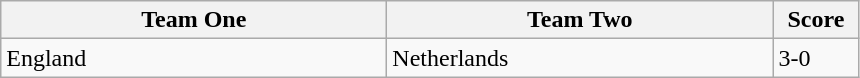<table class="wikitable">
<tr>
<th width=250>Team One</th>
<th width=250>Team Two</th>
<th width=50>Score</th>
</tr>
<tr>
<td> England</td>
<td> Netherlands</td>
<td>3-0</td>
</tr>
</table>
